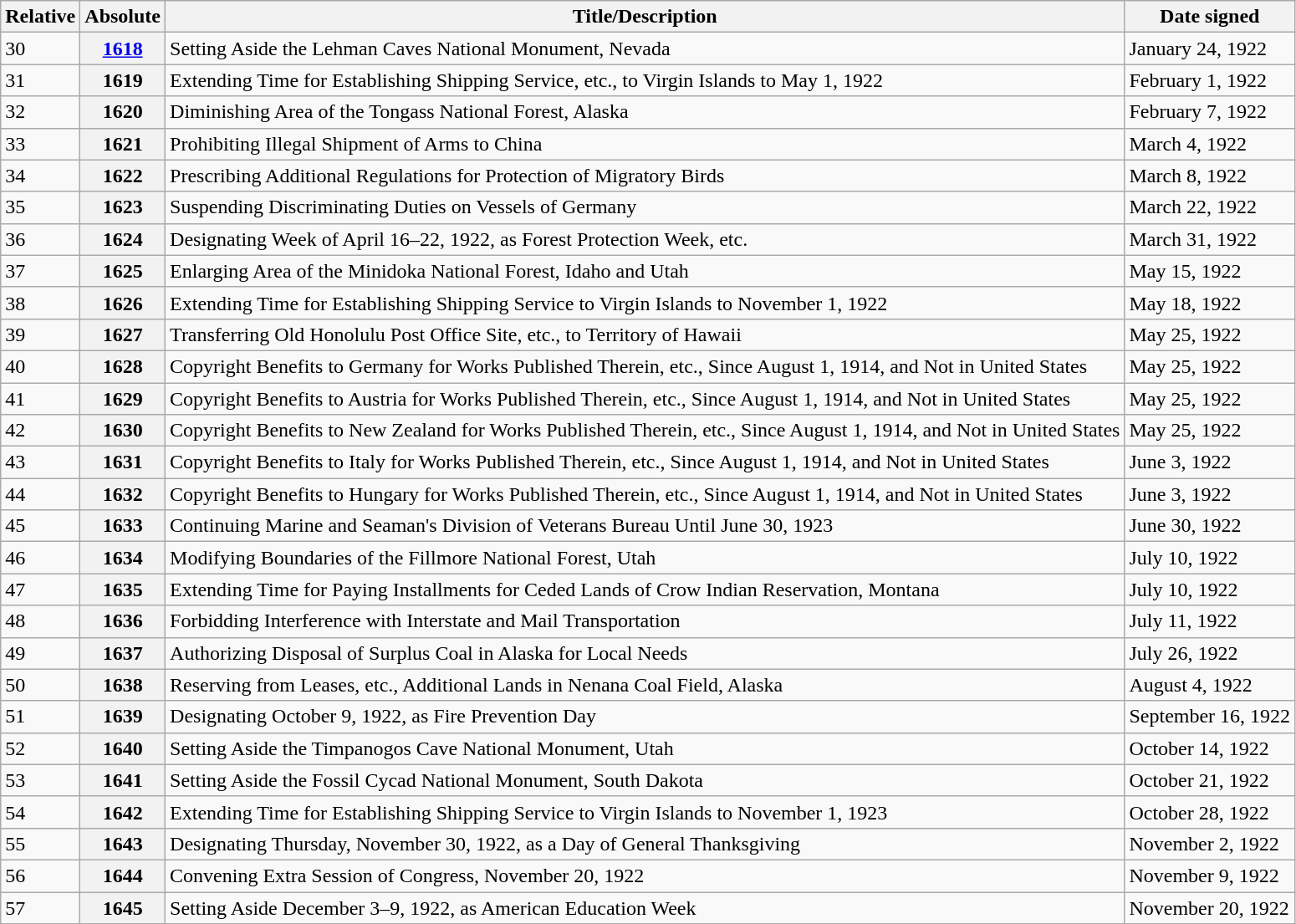<table class="wikitable">
<tr>
<th>Relative </th>
<th>Absolute </th>
<th>Title/Description</th>
<th>Date signed</th>
</tr>
<tr>
<td>30</td>
<th><a href='#'>1618</a></th>
<td>Setting Aside the Lehman Caves National Monument, Nevada</td>
<td>January 24, 1922</td>
</tr>
<tr>
<td>31</td>
<th>1619</th>
<td>Extending Time for Establishing Shipping Service, etc., to Virgin Islands to May 1, 1922</td>
<td>February 1, 1922</td>
</tr>
<tr>
<td>32</td>
<th>1620</th>
<td>Diminishing Area of the Tongass National Forest, Alaska</td>
<td>February 7, 1922</td>
</tr>
<tr>
<td>33</td>
<th>1621</th>
<td>Prohibiting Illegal Shipment of Arms to China</td>
<td>March 4, 1922</td>
</tr>
<tr>
<td>34</td>
<th>1622</th>
<td>Prescribing Additional Regulations for Protection of Migratory Birds</td>
<td>March 8, 1922</td>
</tr>
<tr>
<td>35</td>
<th>1623</th>
<td>Suspending Discriminating Duties on Vessels of Germany</td>
<td>March 22, 1922</td>
</tr>
<tr>
<td>36</td>
<th>1624</th>
<td>Designating Week of April 16–22, 1922, as Forest Protection Week, etc.</td>
<td>March 31, 1922</td>
</tr>
<tr>
<td>37</td>
<th>1625</th>
<td>Enlarging Area of the Minidoka National Forest, Idaho and Utah</td>
<td>May 15, 1922</td>
</tr>
<tr>
<td>38</td>
<th>1626</th>
<td>Extending Time for Establishing Shipping Service to Virgin Islands to November 1, 1922</td>
<td>May 18, 1922</td>
</tr>
<tr>
<td>39</td>
<th>1627</th>
<td>Transferring Old Honolulu Post Office Site, etc., to Territory of Hawaii</td>
<td>May 25, 1922</td>
</tr>
<tr>
<td>40</td>
<th>1628</th>
<td>Copyright Benefits to Germany for Works Published Therein, etc., Since August 1, 1914, and Not in United States</td>
<td>May 25, 1922</td>
</tr>
<tr>
<td>41</td>
<th>1629</th>
<td>Copyright Benefits to Austria for Works Published Therein, etc., Since August 1, 1914, and Not in United States</td>
<td>May 25, 1922</td>
</tr>
<tr>
<td>42</td>
<th>1630</th>
<td>Copyright Benefits to New Zealand for Works Published Therein, etc., Since August 1, 1914, and Not in United States</td>
<td>May 25, 1922</td>
</tr>
<tr>
<td>43</td>
<th>1631</th>
<td>Copyright Benefits to Italy for Works Published Therein, etc., Since August 1, 1914, and Not in United States</td>
<td>June 3, 1922</td>
</tr>
<tr>
<td>44</td>
<th>1632</th>
<td>Copyright Benefits to Hungary for Works Published Therein, etc., Since August 1, 1914, and Not in United States</td>
<td>June 3, 1922</td>
</tr>
<tr>
<td>45</td>
<th>1633</th>
<td>Continuing Marine and Seaman's Division of Veterans Bureau Until June 30, 1923</td>
<td>June 30, 1922</td>
</tr>
<tr>
<td>46</td>
<th>1634</th>
<td>Modifying Boundaries of the Fillmore National Forest, Utah</td>
<td>July 10, 1922</td>
</tr>
<tr>
<td>47</td>
<th>1635</th>
<td>Extending Time for Paying Installments for Ceded Lands of Crow Indian Reservation, Montana</td>
<td>July 10, 1922</td>
</tr>
<tr>
<td>48</td>
<th>1636</th>
<td>Forbidding Interference with Interstate and Mail Transportation</td>
<td>July 11, 1922</td>
</tr>
<tr>
<td>49</td>
<th>1637</th>
<td>Authorizing Disposal of Surplus Coal in Alaska for Local Needs</td>
<td>July 26, 1922</td>
</tr>
<tr>
<td>50</td>
<th>1638</th>
<td>Reserving from Leases, etc., Additional Lands in Nenana Coal Field, Alaska</td>
<td>August 4, 1922</td>
</tr>
<tr>
<td>51</td>
<th>1639</th>
<td>Designating October 9, 1922, as Fire Prevention Day</td>
<td>September 16, 1922</td>
</tr>
<tr>
<td>52</td>
<th>1640</th>
<td>Setting Aside the Timpanogos Cave National Monument, Utah</td>
<td>October 14, 1922</td>
</tr>
<tr>
<td>53</td>
<th>1641</th>
<td>Setting Aside the Fossil Cycad National Monument, South Dakota</td>
<td>October 21, 1922</td>
</tr>
<tr>
<td>54</td>
<th>1642</th>
<td>Extending Time for Establishing Shipping Service to Virgin Islands to November 1, 1923</td>
<td>October 28, 1922</td>
</tr>
<tr>
<td>55</td>
<th>1643</th>
<td>Designating Thursday, November 30, 1922, as a Day of General Thanksgiving</td>
<td>November 2, 1922</td>
</tr>
<tr>
<td>56</td>
<th>1644</th>
<td>Convening Extra Session of Congress, November 20, 1922</td>
<td>November 9, 1922</td>
</tr>
<tr>
<td>57</td>
<th>1645</th>
<td>Setting Aside December 3–9, 1922, as American Education Week</td>
<td>November 20, 1922</td>
</tr>
</table>
